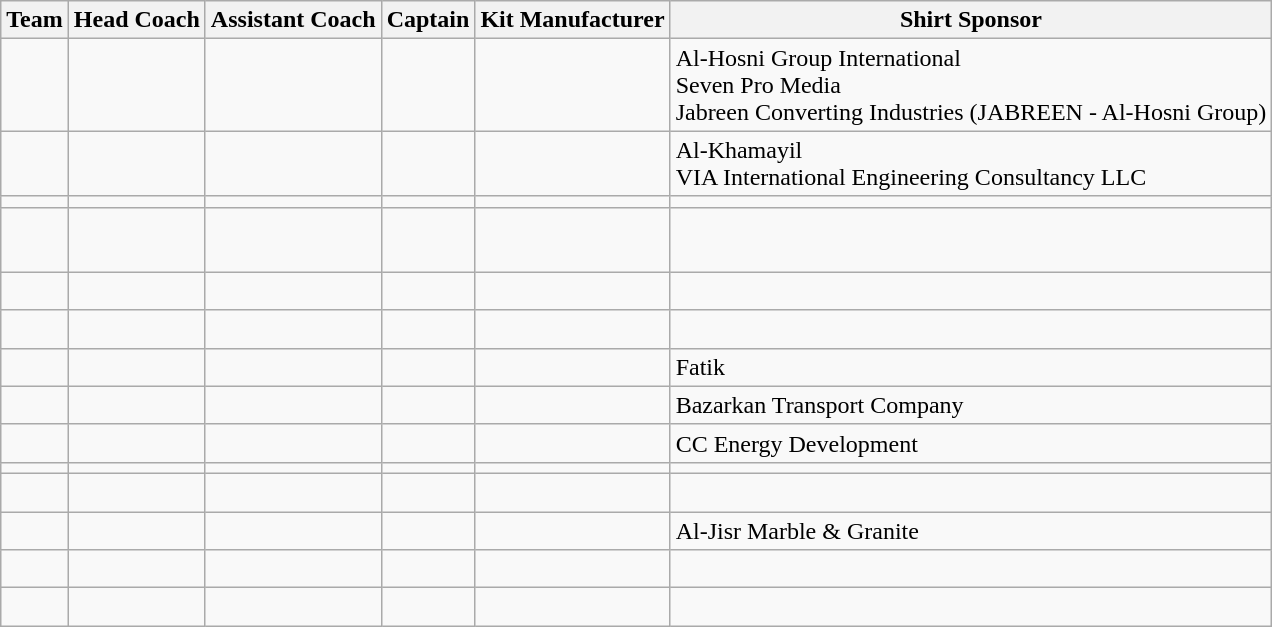<table class="wikitable sortable" style="text-align: left;">
<tr>
<th>Team</th>
<th>Head Coach</th>
<th>Assistant Coach</th>
<th>Captain</th>
<th>Kit Manufacturer</th>
<th>Shirt Sponsor</th>
</tr>
<tr>
<td></td>
<td> </td>
<td> </td>
<td> </td>
<td><br></td>
<td>Al-Hosni Group International<br>Seven Pro Media<br>Jabreen Converting Industries (JABREEN - Al-Hosni Group)</td>
</tr>
<tr>
<td></td>
<td> </td>
<td> </td>
<td> </td>
<td></td>
<td>Al-Khamayil<br>VIA International Engineering Consultancy LLC</td>
</tr>
<tr>
<td></td>
<td> </td>
<td> </td>
<td> </td>
<td></td>
<td></td>
</tr>
<tr>
<td></td>
<td> </td>
<td> </td>
<td> <br> <br> </td>
<td></td>
<td></td>
</tr>
<tr>
<td></td>
<td> </td>
<td> </td>
<td> <br> </td>
<td></td>
<td></td>
</tr>
<tr>
<td></td>
<td> </td>
<td></td>
<td> <br> </td>
<td></td>
<td></td>
</tr>
<tr>
<td></td>
<td> </td>
<td> </td>
<td> <br> </td>
<td></td>
<td>Fatik</td>
</tr>
<tr>
<td></td>
<td> </td>
<td> </td>
<td> <br> </td>
<td></td>
<td>Bazarkan Transport Company</td>
</tr>
<tr>
<td></td>
<td> </td>
<td></td>
<td> </td>
<td></td>
<td>CC Energy Development</td>
</tr>
<tr>
<td></td>
<td> </td>
<td> </td>
<td> </td>
<td></td>
<td></td>
</tr>
<tr>
<td></td>
<td> </td>
<td> </td>
<td> <br> </td>
<td><br></td>
<td></td>
</tr>
<tr>
<td></td>
<td> </td>
<td> </td>
<td> </td>
<td></td>
<td>Al-Jisr Marble & Granite</td>
</tr>
<tr>
<td></td>
<td> </td>
<td></td>
<td> <br> </td>
<td></td>
<td></td>
</tr>
<tr>
<td></td>
<td> </td>
<td> </td>
<td> <br> </td>
<td></td>
<td></td>
</tr>
</table>
